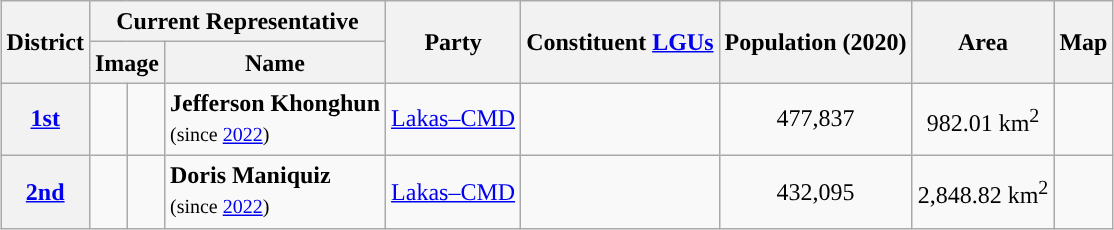<table class="wikitable sortable" style="margin: 1em auto; font-size:100%; line-height:20px; text-align:center">
<tr>
<th rowspan="2">District</th>
<th colspan="3">Current Representative</th>
<th rowspan="2">Party</th>
<th rowspan="2">Constituent <a href='#'>LGUs</a></th>
<th rowspan="2">Population (2020)</th>
<th rowspan="2">Area</th>
<th rowspan="2">Map</th>
</tr>
<tr>
<th colspan="2">Image</th>
<th>Name</th>
</tr>
<tr>
<th><a href='#'>1st</a></th>
<td style="background:"></td>
<td></td>
<td style="text-align:left;"><strong>Jefferson Khonghun</strong><br><small>(since <a href='#'>2022</a>)</small></td>
<td><a href='#'>Lakas–CMD</a></td>
<td></td>
<td>477,837</td>
<td>982.01 km<sup>2</sup></td>
<td></td>
</tr>
<tr>
<th><a href='#'>2nd</a></th>
<td style="background:"></td>
<td></td>
<td style="text-align:left;"><strong>Doris Maniquiz</strong><br><small>(since <a href='#'>2022</a>)</small></td>
<td><a href='#'>Lakas–CMD</a></td>
<td></td>
<td>432,095</td>
<td>2,848.82 km<sup>2</sup></td>
<td></td>
</tr>
</table>
